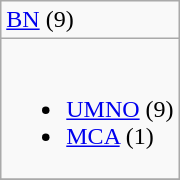<table class="wikitable">
<tr>
<td> <a href='#'>BN</a> (9)</td>
</tr>
<tr>
<td><br><ul><li> <a href='#'>UMNO</a> (9)</li><li> <a href='#'>MCA</a> (1)</li></ul></td>
</tr>
<tr>
</tr>
</table>
